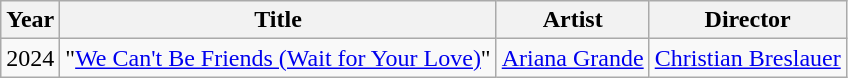<table class="wikitable sortable">
<tr>
<th>Year</th>
<th>Title</th>
<th>Artist</th>
<th>Director</th>
</tr>
<tr>
<td>2024</td>
<td>"<a href='#'>We Can't Be Friends (Wait for Your Love)</a>"</td>
<td><a href='#'>Ariana Grande</a></td>
<td><a href='#'>Christian Breslauer</a></td>
</tr>
</table>
